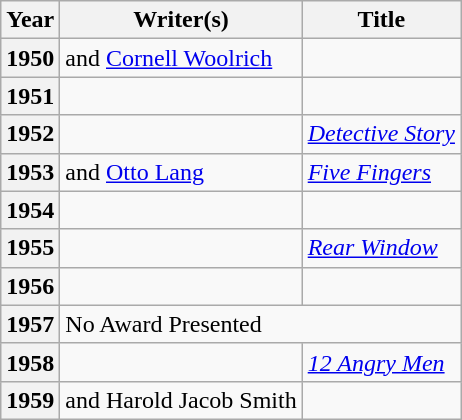<table class="wikitable sortable mw-collapsible">
<tr>
<th>Year</th>
<th>Writer(s)</th>
<th>Title</th>
</tr>
<tr>
<th>1950</th>
<td> and <a href='#'>Cornell Woolrich</a></td>
<td><em></em></td>
</tr>
<tr>
<th>1951</th>
<td></td>
<td><em></em></td>
</tr>
<tr>
<th>1952</th>
<td></td>
<td><em><a href='#'>Detective Story</a></em></td>
</tr>
<tr>
<th>1953</th>
<td> and <a href='#'>Otto Lang</a></td>
<td><em><a href='#'>Five Fingers</a></em></td>
</tr>
<tr>
<th>1954</th>
<td></td>
<td><em></em></td>
</tr>
<tr>
<th>1955</th>
<td></td>
<td><em><a href='#'>Rear Window</a></em></td>
</tr>
<tr>
<th>1956</th>
<td></td>
<td><em></em></td>
</tr>
<tr>
<th>1957</th>
<td colspan="2">No Award Presented</td>
</tr>
<tr>
<th>1958</th>
<td></td>
<td><em><a href='#'>12 Angry Men</a></em></td>
</tr>
<tr>
<th>1959</th>
<td> and Harold Jacob Smith</td>
<td><em></em></td>
</tr>
</table>
